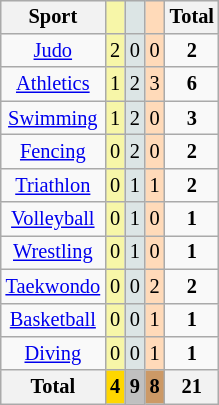<table class="wikitable" style=font-size:85%;float:right;text-align:center>
<tr>
<th>Sport</th>
<td bgcolor=F7F6A8></td>
<td bgcolor=DCE5E5></td>
<td bgcolor=FFDAB9></td>
<th>Total</th>
</tr>
<tr>
<td><a href='#'>Judo</a></td>
<td bgcolor=F7F6A8>2</td>
<td bgcolor=DCE5E5>0</td>
<td bgcolor=FFDAB9>0</td>
<td><strong>2</strong></td>
</tr>
<tr>
<td><a href='#'>Athletics</a></td>
<td bgcolor=F7F6A8>1</td>
<td bgcolor=DCE5E5>2</td>
<td bgcolor=FFDAB9>3</td>
<td><strong>6</strong></td>
</tr>
<tr>
<td><a href='#'>Swimming</a></td>
<td bgcolor=F7F6A8>1</td>
<td bgcolor=DCE5E5>2</td>
<td bgcolor=FFDAB9>0</td>
<td><strong>3</strong></td>
</tr>
<tr>
<td><a href='#'>Fencing</a></td>
<td bgcolor=F7F6A8>0</td>
<td bgcolor=DCE5E5>2</td>
<td bgcolor=FFDAB9>0</td>
<td><strong>2</strong></td>
</tr>
<tr>
<td><a href='#'>Triathlon</a></td>
<td bgcolor=F7F6A8>0</td>
<td bgcolor=DCE5E5>1</td>
<td bgcolor=FFDAB9>1</td>
<td><strong>2</strong></td>
</tr>
<tr>
<td><a href='#'>Volleyball</a></td>
<td bgcolor=F7F6A8>0</td>
<td bgcolor=DCE5E5>1</td>
<td bgcolor=FFDAB9>0</td>
<td><strong>1</strong></td>
</tr>
<tr>
<td><a href='#'>Wrestling</a></td>
<td bgcolor=F7F6A8>0</td>
<td bgcolor=DCE5E5>1</td>
<td bgcolor=FFDAB9>0</td>
<td><strong>1</strong></td>
</tr>
<tr>
<td><a href='#'>Taekwondo</a></td>
<td bgcolor=F7F6A8>0</td>
<td bgcolor=DCE5E5>0</td>
<td bgcolor=FFDAB9>2</td>
<td><strong>2</strong></td>
</tr>
<tr>
<td><a href='#'>Basketball</a></td>
<td bgcolor=F7F6A8>0</td>
<td bgcolor=DCE5E5>0</td>
<td bgcolor=FFDAB9>1</td>
<td><strong>1</strong></td>
</tr>
<tr>
<td><a href='#'>Diving</a></td>
<td bgcolor=F7F6A8>0</td>
<td bgcolor=DCE5E5>0</td>
<td bgcolor=FFDAB9>1</td>
<td><strong>1</strong></td>
</tr>
<tr>
<th>Total</th>
<th style=background:gold>4</th>
<th style=background:silver>9</th>
<th style=background:#c96>8</th>
<th>21</th>
</tr>
</table>
